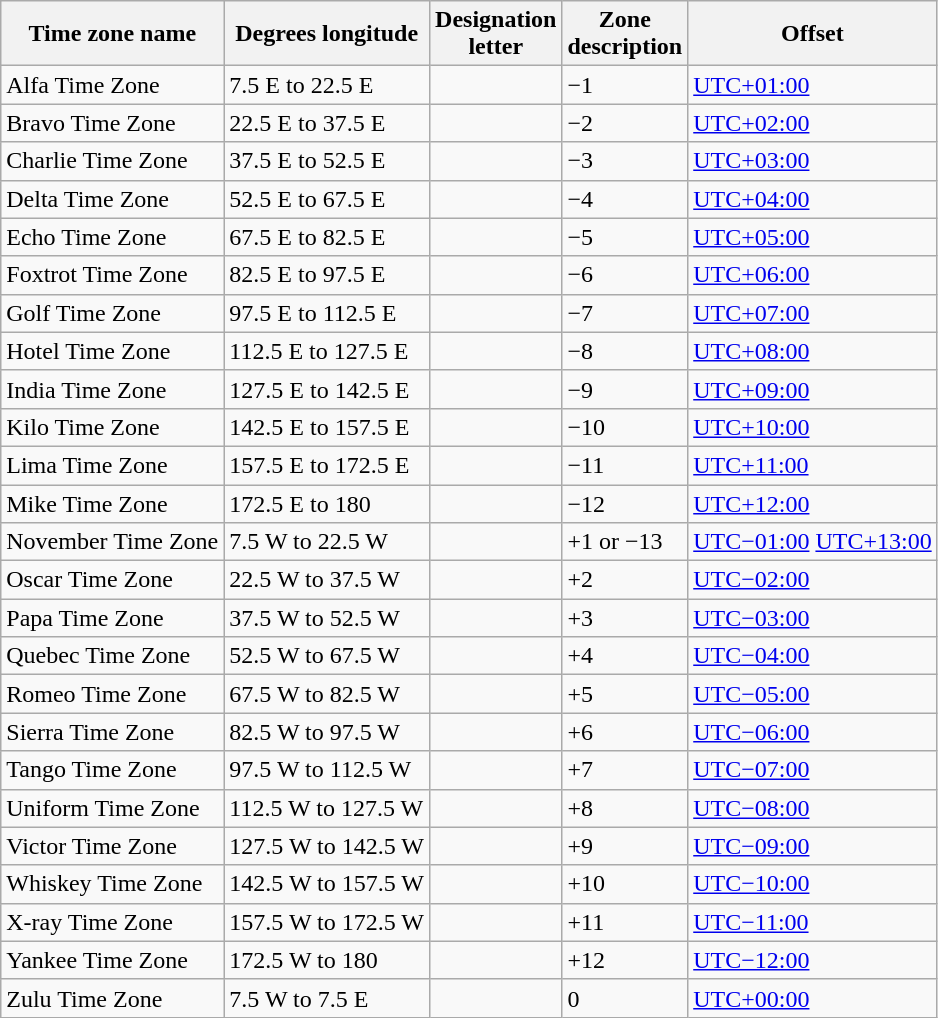<table class="wikitable sortable">
<tr>
<th>Time zone name</th>
<th>Degrees longitude</th>
<th>Designation<br> letter</th>
<th>Zone<br>description</th>
<th data-sort-type=time>Offset</th>
</tr>
<tr>
<td>Alfa Time Zone</td>
<td>7.5 E to 22.5 E</td>
<td></td>
<td>−1</td>
<td><a href='#'>UTC+01:00</a></td>
</tr>
<tr>
<td>Bravo Time Zone</td>
<td>22.5 E to 37.5 E</td>
<td></td>
<td>−2</td>
<td><a href='#'>UTC+02:00</a></td>
</tr>
<tr>
<td>Charlie Time Zone</td>
<td>37.5 E to 52.5 E</td>
<td></td>
<td>−3</td>
<td><a href='#'>UTC+03:00</a></td>
</tr>
<tr>
<td>Delta Time Zone</td>
<td>52.5 E to 67.5 E</td>
<td></td>
<td>−4</td>
<td><a href='#'>UTC+04:00</a></td>
</tr>
<tr>
<td>Echo Time Zone</td>
<td>67.5 E to 82.5 E</td>
<td></td>
<td>−5</td>
<td><a href='#'>UTC+05:00</a></td>
</tr>
<tr>
<td>Foxtrot Time Zone</td>
<td>82.5 E to 97.5 E</td>
<td></td>
<td>−6</td>
<td><a href='#'>UTC+06:00</a></td>
</tr>
<tr>
<td>Golf Time Zone</td>
<td>97.5 E to 112.5 E</td>
<td></td>
<td>−7</td>
<td><a href='#'>UTC+07:00</a></td>
</tr>
<tr>
<td>Hotel Time Zone</td>
<td>112.5 E to 127.5 E</td>
<td></td>
<td>−8</td>
<td><a href='#'>UTC+08:00</a></td>
</tr>
<tr>
<td>India Time Zone</td>
<td>127.5 E to 142.5 E</td>
<td></td>
<td>−9</td>
<td><a href='#'>UTC+09:00</a></td>
</tr>
<tr>
<td>Kilo Time Zone</td>
<td>142.5 E to 157.5 E</td>
<td></td>
<td>−10</td>
<td><a href='#'>UTC+10:00</a></td>
</tr>
<tr>
<td>Lima Time Zone</td>
<td>157.5 E to 172.5 E</td>
<td></td>
<td>−11</td>
<td><a href='#'>UTC+11:00</a></td>
</tr>
<tr>
<td>Mike Time Zone</td>
<td>172.5 E to 180</td>
<td></td>
<td>−12</td>
<td><a href='#'>UTC+12:00</a></td>
</tr>
<tr>
<td>November Time Zone</td>
<td>7.5 W to 22.5 W</td>
<td></td>
<td>+1 or −13</td>
<td><a href='#'>UTC−01:00</a> <a href='#'>UTC+13:00</a></td>
</tr>
<tr>
<td>Oscar Time Zone</td>
<td>22.5 W to 37.5 W</td>
<td></td>
<td>+2</td>
<td><a href='#'>UTC−02:00</a></td>
</tr>
<tr>
<td>Papa Time Zone</td>
<td>37.5 W to 52.5 W</td>
<td></td>
<td>+3</td>
<td><a href='#'>UTC−03:00</a></td>
</tr>
<tr>
<td>Quebec Time Zone</td>
<td>52.5 W to 67.5 W</td>
<td></td>
<td>+4</td>
<td><a href='#'>UTC−04:00</a></td>
</tr>
<tr>
<td>Romeo Time Zone</td>
<td>67.5 W to 82.5 W</td>
<td></td>
<td>+5</td>
<td><a href='#'>UTC−05:00</a></td>
</tr>
<tr>
<td>Sierra Time Zone</td>
<td>82.5 W to 97.5 W</td>
<td></td>
<td>+6</td>
<td><a href='#'>UTC−06:00</a></td>
</tr>
<tr>
<td>Tango Time Zone</td>
<td>97.5 W to 112.5 W</td>
<td></td>
<td>+7</td>
<td><a href='#'>UTC−07:00</a></td>
</tr>
<tr>
<td>Uniform Time Zone</td>
<td>112.5 W to 127.5 W</td>
<td></td>
<td>+8</td>
<td><a href='#'>UTC−08:00</a></td>
</tr>
<tr>
<td>Victor Time Zone</td>
<td>127.5 W to 142.5 W</td>
<td></td>
<td>+9</td>
<td><a href='#'>UTC−09:00</a></td>
</tr>
<tr>
<td>Whiskey Time Zone</td>
<td>142.5 W to 157.5 W</td>
<td></td>
<td>+10</td>
<td><a href='#'>UTC−10:00</a></td>
</tr>
<tr>
<td>X-ray Time Zone</td>
<td>157.5 W to 172.5 W</td>
<td></td>
<td>+11</td>
<td><a href='#'>UTC−11:00</a></td>
</tr>
<tr>
<td>Yankee Time Zone</td>
<td>172.5 W to 180</td>
<td></td>
<td>+12</td>
<td><a href='#'>UTC−12:00</a></td>
</tr>
<tr>
<td>Zulu Time Zone</td>
<td>7.5 W to 7.5 E</td>
<td></td>
<td>0</td>
<td><a href='#'>UTC+00:00</a></td>
</tr>
</table>
